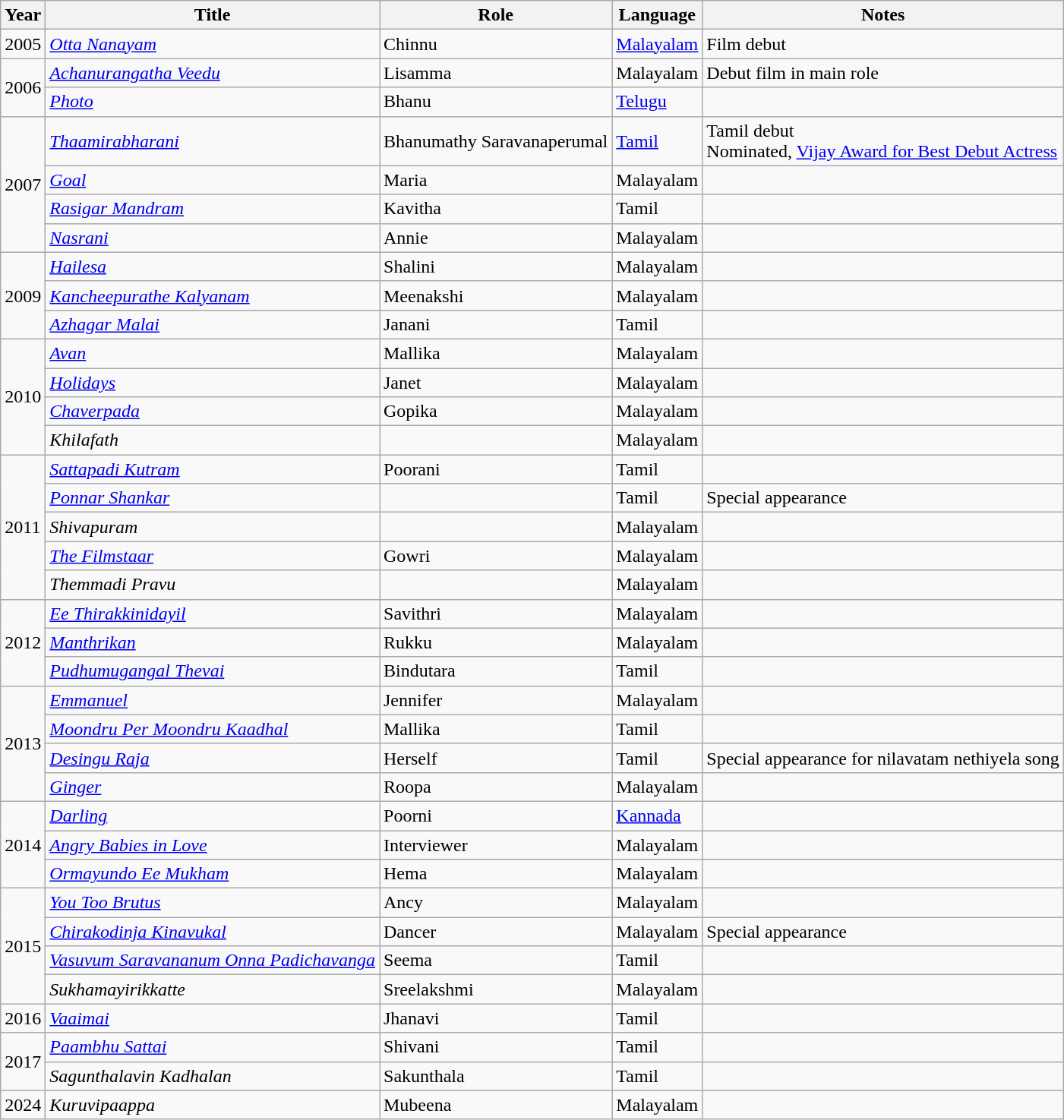<table class="wikitable sortable">
<tr>
<th scope="col">Year</th>
<th scope="col">Title</th>
<th scope="col">Role</th>
<th scope="col">Language</th>
<th class="unsortable" scope="col">Notes</th>
</tr>
<tr>
<td>2005</td>
<td><em><a href='#'>Otta Nanayam</a></em></td>
<td>Chinnu</td>
<td><a href='#'>Malayalam</a></td>
<td>Film debut</td>
</tr>
<tr>
<td rowspan="2">2006</td>
<td><em><a href='#'>Achanurangatha Veedu</a></em></td>
<td>Lisamma</td>
<td>Malayalam</td>
<td>Debut film in main role</td>
</tr>
<tr>
<td><em><a href='#'>Photo</a></em></td>
<td>Bhanu</td>
<td><a href='#'>Telugu</a></td>
<td></td>
</tr>
<tr>
<td rowspan="4">2007</td>
<td><em><a href='#'>Thaamirabharani</a></em></td>
<td>Bhanumathy Saravanaperumal</td>
<td><a href='#'>Tamil</a></td>
<td>Tamil debut<br>Nominated, <a href='#'>Vijay Award for Best Debut Actress</a></td>
</tr>
<tr>
<td><em><a href='#'>Goal</a></em></td>
<td>Maria</td>
<td>Malayalam</td>
<td></td>
</tr>
<tr>
<td><em><a href='#'>Rasigar Mandram</a></em></td>
<td>Kavitha</td>
<td>Tamil</td>
<td></td>
</tr>
<tr>
<td><em><a href='#'>Nasrani</a></em></td>
<td>Annie</td>
<td>Malayalam</td>
<td></td>
</tr>
<tr>
<td rowspan="3">2009</td>
<td><em><a href='#'>Hailesa</a></em></td>
<td>Shalini</td>
<td>Malayalam</td>
<td></td>
</tr>
<tr>
<td><em><a href='#'>Kancheepurathe Kalyanam</a></em></td>
<td>Meenakshi</td>
<td>Malayalam</td>
<td></td>
</tr>
<tr>
<td><em><a href='#'>Azhagar Malai</a></em></td>
<td>Janani</td>
<td>Tamil</td>
<td></td>
</tr>
<tr>
<td rowspan="4">2010</td>
<td><em><a href='#'>Avan</a></em></td>
<td>Mallika</td>
<td>Malayalam</td>
<td></td>
</tr>
<tr>
<td><em><a href='#'>Holidays</a></em></td>
<td>Janet</td>
<td>Malayalam</td>
<td></td>
</tr>
<tr>
<td><em><a href='#'>Chaverpada</a></em></td>
<td>Gopika</td>
<td>Malayalam</td>
<td></td>
</tr>
<tr>
<td><em>Khilafath</em></td>
<td></td>
<td>Malayalam</td>
<td></td>
</tr>
<tr>
<td rowspan="5">2011</td>
<td><em><a href='#'>Sattapadi Kutram</a></em></td>
<td>Poorani</td>
<td>Tamil</td>
<td></td>
</tr>
<tr>
<td><em><a href='#'>Ponnar Shankar</a></em></td>
<td></td>
<td>Tamil</td>
<td>Special appearance</td>
</tr>
<tr>
<td><em>Shivapuram</em></td>
<td></td>
<td>Malayalam</td>
<td></td>
</tr>
<tr>
<td><em><a href='#'>The Filmstaar</a></em></td>
<td>Gowri</td>
<td>Malayalam</td>
<td></td>
</tr>
<tr>
<td><em>Themmadi Pravu</em></td>
<td></td>
<td>Malayalam</td>
<td></td>
</tr>
<tr>
<td rowspan="3">2012</td>
<td><em><a href='#'>Ee Thirakkinidayil</a></em></td>
<td>Savithri</td>
<td>Malayalam</td>
<td></td>
</tr>
<tr>
<td><em><a href='#'>Manthrikan</a></em></td>
<td>Rukku</td>
<td>Malayalam</td>
<td></td>
</tr>
<tr>
<td><em><a href='#'>Pudhumugangal Thevai</a></em></td>
<td>Bindutara</td>
<td>Tamil</td>
<td></td>
</tr>
<tr>
<td rowspan="4">2013</td>
<td><em><a href='#'>Emmanuel</a></em></td>
<td>Jennifer</td>
<td>Malayalam</td>
<td></td>
</tr>
<tr>
<td><em><a href='#'>Moondru Per Moondru Kaadhal</a></em></td>
<td>Mallika</td>
<td>Tamil</td>
<td></td>
</tr>
<tr>
<td><em><a href='#'>Desingu Raja</a></em></td>
<td>Herself</td>
<td>Tamil</td>
<td>Special appearance for nilavatam nethiyela song</td>
</tr>
<tr>
<td><em><a href='#'>Ginger</a></em></td>
<td>Roopa</td>
<td>Malayalam</td>
<td></td>
</tr>
<tr>
<td rowspan="3">2014</td>
<td><em><a href='#'>Darling</a></em></td>
<td>Poorni</td>
<td><a href='#'>Kannada</a></td>
<td></td>
</tr>
<tr>
<td><em><a href='#'>Angry Babies in Love</a></em></td>
<td>Interviewer</td>
<td>Malayalam</td>
<td></td>
</tr>
<tr>
<td><em><a href='#'>Ormayundo Ee Mukham</a></em></td>
<td>Hema</td>
<td>Malayalam</td>
<td></td>
</tr>
<tr>
<td rowspan="4">2015</td>
<td><em><a href='#'>You Too Brutus</a></em></td>
<td>Ancy</td>
<td>Malayalam</td>
<td></td>
</tr>
<tr>
<td><em><a href='#'>Chirakodinja Kinavukal</a></em></td>
<td>Dancer</td>
<td>Malayalam</td>
<td>Special appearance</td>
</tr>
<tr>
<td><em><a href='#'>Vasuvum Saravananum Onna Padichavanga</a></em></td>
<td>Seema</td>
<td>Tamil</td>
<td></td>
</tr>
<tr>
<td><em>Sukhamayirikkatte</em></td>
<td>Sreelakshmi</td>
<td>Malayalam</td>
<td></td>
</tr>
<tr>
<td>2016</td>
<td><em><a href='#'>Vaaimai</a></em></td>
<td>Jhanavi</td>
<td>Tamil</td>
<td></td>
</tr>
<tr>
<td rowspan="2">2017</td>
<td><em><a href='#'>Paambhu Sattai</a></em></td>
<td>Shivani</td>
<td>Tamil</td>
<td></td>
</tr>
<tr>
<td><em>Sagunthalavin Kadhalan</em></td>
<td>Sakunthala</td>
<td>Tamil</td>
<td></td>
</tr>
<tr>
<td>2024</td>
<td><em>Kuruvipaappa</em></td>
<td>Mubeena</td>
<td>Malayalam</td>
<td><br></td>
</tr>
</table>
